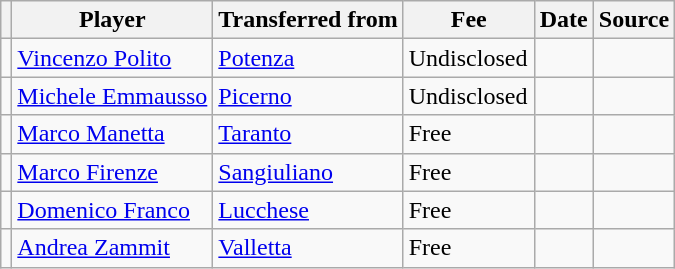<table class="wikitable plainrowheaders sortable">
<tr>
<th></th>
<th scope="col">Player</th>
<th>Transferred from</th>
<th style="width: 80px;">Fee</th>
<th scope="col">Date</th>
<th scope="col">Source</th>
</tr>
<tr>
<td align="center"></td>
<td> <a href='#'>Vincenzo Polito</a></td>
<td> <a href='#'>Potenza</a></td>
<td>Undisclosed</td>
<td></td>
<td></td>
</tr>
<tr>
<td align="center"></td>
<td> <a href='#'>Michele Emmausso</a></td>
<td> <a href='#'>Picerno</a></td>
<td>Undisclosed</td>
<td></td>
<td></td>
</tr>
<tr>
<td align="center"></td>
<td> <a href='#'>Marco Manetta</a></td>
<td> <a href='#'>Taranto</a></td>
<td>Free</td>
<td></td>
<td></td>
</tr>
<tr>
<td align="center"></td>
<td> <a href='#'>Marco Firenze</a></td>
<td> <a href='#'>Sangiuliano</a></td>
<td>Free</td>
<td></td>
<td></td>
</tr>
<tr>
<td align="center"></td>
<td> <a href='#'>Domenico Franco</a></td>
<td> <a href='#'>Lucchese</a></td>
<td>Free</td>
<td></td>
<td></td>
</tr>
<tr>
<td align="center"></td>
<td> <a href='#'>Andrea Zammit</a></td>
<td> <a href='#'>Valletta</a></td>
<td>Free</td>
<td></td>
<td></td>
</tr>
</table>
